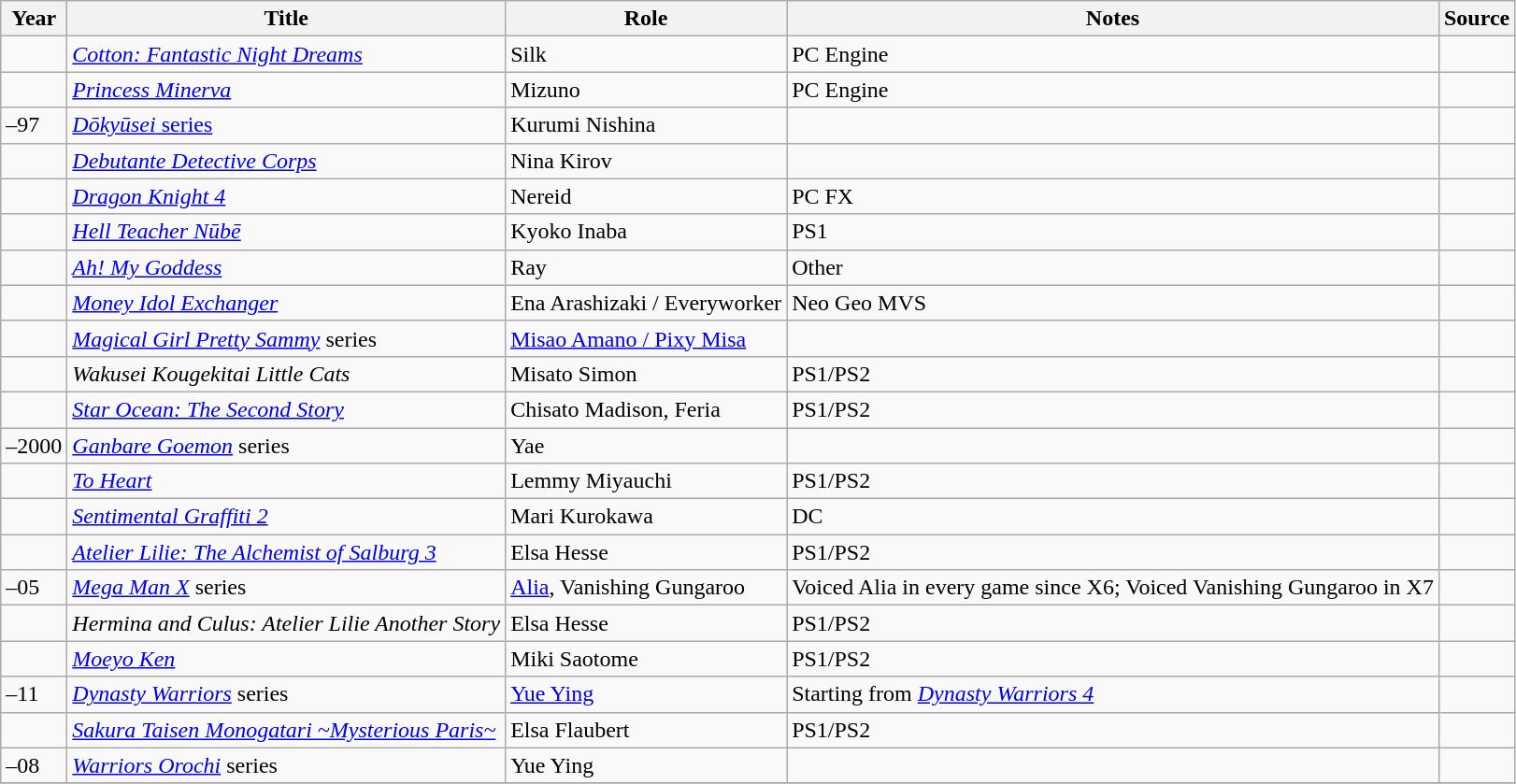<table class="wikitable sortable plainrowheaders">
<tr>
<th>Year</th>
<th>Title</th>
<th>Role</th>
<th class="unsortable">Notes</th>
<th class="unsortable">Source</th>
</tr>
<tr>
<td></td>
<td><em><a href='#'>Cotton: Fantastic Night Dreams</a></em></td>
<td>Silk</td>
<td>PC Engine</td>
<td></td>
</tr>
<tr>
<td></td>
<td><em><a href='#'>Princess Minerva</a></em></td>
<td>Mizuno</td>
<td>PC Engine</td>
<td></td>
</tr>
<tr>
<td>–97</td>
<td><a href='#'><em>Dōkyūsei</em> series</a></td>
<td>Kurumi Nishina</td>
<td></td>
<td></td>
</tr>
<tr>
<td></td>
<td><em><a href='#'>Debutante Detective Corps</a></em></td>
<td>Nina Kirov</td>
<td></td>
<td></td>
</tr>
<tr>
<td></td>
<td><em><a href='#'>Dragon Knight 4</a></em></td>
<td>Nereid</td>
<td>PC FX</td>
<td></td>
</tr>
<tr>
<td></td>
<td><em><a href='#'>Hell Teacher Nūbē</a></em></td>
<td>Kyoko Inaba</td>
<td>PS1</td>
<td></td>
</tr>
<tr>
<td></td>
<td><em><a href='#'>Ah! My Goddess</a></em></td>
<td>Ray</td>
<td>Other</td>
<td></td>
</tr>
<tr>
<td></td>
<td><em><a href='#'>Money Idol Exchanger</a></em></td>
<td>Ena Arashizaki / Everyworker</td>
<td>Neo Geo MVS</td>
<td></td>
</tr>
<tr>
<td></td>
<td><em><a href='#'>Magical Girl Pretty Sammy</a></em> series</td>
<td><a href='#'>Misao Amano / Pixy Misa</a></td>
<td></td>
<td></td>
</tr>
<tr>
<td></td>
<td><em>Wakusei Kougekitai Little Cats</em></td>
<td>Misato Simon</td>
<td>PS1/PS2</td>
<td></td>
</tr>
<tr>
<td></td>
<td><em><a href='#'>Star Ocean: The Second Story</a></em></td>
<td>Chisato Madison, Feria</td>
<td>PS1/PS2</td>
<td></td>
</tr>
<tr>
<td>–2000</td>
<td><em><a href='#'>Ganbare Goemon</a></em> series</td>
<td>Yae</td>
<td></td>
<td></td>
</tr>
<tr>
<td></td>
<td><em><a href='#'>To Heart</a></em></td>
<td>Lemmy Miyauchi</td>
<td>PS1/PS2</td>
<td></td>
</tr>
<tr>
<td></td>
<td><em><a href='#'>Sentimental Graffiti 2</a></em></td>
<td>Mari Kurokawa</td>
<td>DC</td>
<td></td>
</tr>
<tr>
<td></td>
<td><em><a href='#'>Atelier Lilie: The Alchemist of Salburg 3</a></em></td>
<td>Elsa Hesse</td>
<td>PS1/PS2</td>
<td></td>
</tr>
<tr>
<td>–05</td>
<td><em><a href='#'>Mega Man X</a></em> series</td>
<td><a href='#'>Alia</a>, Vanishing Gungaroo</td>
<td>Voiced Alia in every game since X6; Voiced Vanishing Gungaroo in X7</td>
<td></td>
</tr>
<tr>
<td></td>
<td><em>Hermina and Culus: Atelier Lilie Another Story</em></td>
<td>Elsa Hesse</td>
<td>PS1/PS2</td>
<td></td>
</tr>
<tr>
<td></td>
<td><em><a href='#'>Moeyo Ken</a></em></td>
<td>Miki Saotome</td>
<td>PS1/PS2</td>
<td></td>
</tr>
<tr>
<td>–11</td>
<td><em><a href='#'>Dynasty Warriors</a></em> series</td>
<td><a href='#'>Yue Ying</a></td>
<td>Starting from <em><a href='#'>Dynasty Warriors 4</a></em></td>
<td></td>
</tr>
<tr>
<td></td>
<td><em> <a href='#'>Sakura Taisen Monogatari ~Mysterious Paris~</a></em></td>
<td>Elsa Flaubert</td>
<td>PS1/PS2</td>
<td></td>
</tr>
<tr>
<td>–08</td>
<td><em><a href='#'>Warriors Orochi</a></em> series</td>
<td>Yue Ying</td>
<td></td>
<td></td>
</tr>
<tr>
</tr>
</table>
